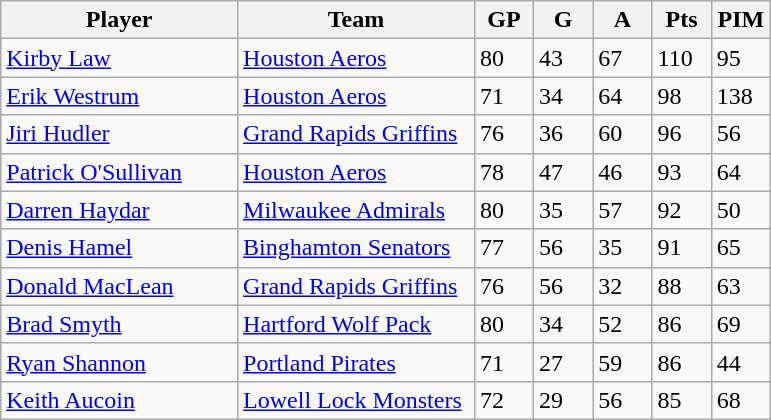<table class="wikitable">
<tr>
<th bgcolor="#DDDDFF" width="30%">Player</th>
<th bgcolor="#DDDDFF" width="30%">Team</th>
<th bgcolor="#DDDDFF" width="7.5%">GP</th>
<th bgcolor="#DDDDFF" width="7.5%">G</th>
<th bgcolor="#DDDDFF" width="7.5%">A</th>
<th bgcolor="#DDDDFF" width="7.5%">Pts</th>
<th bgcolor="#DDDDFF" width="7.5%">PIM</th>
</tr>
<tr>
<td><a href='#'>Kirby Law</a></td>
<td><a href='#'>Houston Aeros</a></td>
<td>80</td>
<td>43</td>
<td>67</td>
<td>110</td>
<td>95</td>
</tr>
<tr>
<td><a href='#'>Erik Westrum</a></td>
<td><a href='#'>Houston Aeros</a></td>
<td>71</td>
<td>34</td>
<td>64</td>
<td>98</td>
<td>138</td>
</tr>
<tr>
<td><a href='#'>Jiri Hudler</a></td>
<td><a href='#'>Grand Rapids Griffins</a></td>
<td>76</td>
<td>36</td>
<td>60</td>
<td>96</td>
<td>56</td>
</tr>
<tr>
<td><a href='#'>Patrick O'Sullivan</a></td>
<td><a href='#'>Houston Aeros</a></td>
<td>78</td>
<td>47</td>
<td>46</td>
<td>93</td>
<td>64</td>
</tr>
<tr>
<td><a href='#'>Darren Haydar</a></td>
<td><a href='#'>Milwaukee Admirals</a></td>
<td>80</td>
<td>35</td>
<td>57</td>
<td>92</td>
<td>50</td>
</tr>
<tr>
<td><a href='#'>Denis Hamel</a></td>
<td><a href='#'>Binghamton Senators</a></td>
<td>77</td>
<td>56</td>
<td>35</td>
<td>91</td>
<td>65</td>
</tr>
<tr>
<td><a href='#'>Donald MacLean</a></td>
<td><a href='#'>Grand Rapids Griffins</a></td>
<td>76</td>
<td>56</td>
<td>32</td>
<td>88</td>
<td>63</td>
</tr>
<tr>
<td><a href='#'>Brad Smyth</a></td>
<td><a href='#'>Hartford Wolf Pack</a></td>
<td>80</td>
<td>34</td>
<td>52</td>
<td>86</td>
<td>69</td>
</tr>
<tr>
<td><a href='#'>Ryan Shannon</a></td>
<td><a href='#'>Portland Pirates</a></td>
<td>71</td>
<td>27</td>
<td>59</td>
<td>86</td>
<td>44</td>
</tr>
<tr>
<td><a href='#'>Keith Aucoin</a></td>
<td><a href='#'>Lowell Lock Monsters</a></td>
<td>72</td>
<td>29</td>
<td>56</td>
<td>85</td>
<td>68</td>
</tr>
</table>
